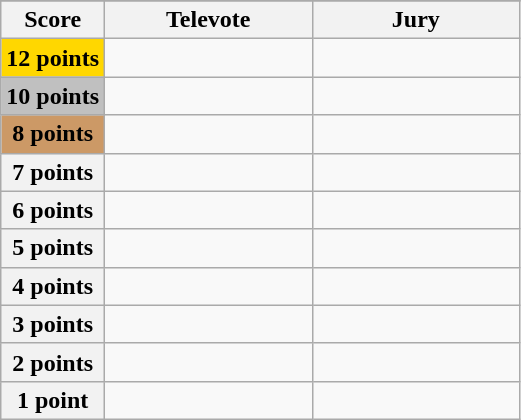<table class="wikitable">
<tr>
</tr>
<tr>
<th scope="col" width="20%">Score</th>
<th scope="col" width="40%">Televote</th>
<th scope="col" width="40%">Jury</th>
</tr>
<tr>
<th scope="row" style="background:gold">12 points</th>
<td></td>
<td></td>
</tr>
<tr>
<th scope="row" style="background:silver">10 points</th>
<td></td>
<td></td>
</tr>
<tr>
<th scope="row" style="background:#CC9966">8 points</th>
<td></td>
<td></td>
</tr>
<tr>
<th scope="row">7 points</th>
<td></td>
<td></td>
</tr>
<tr>
<th scope="row">6 points</th>
<td></td>
<td></td>
</tr>
<tr>
<th scope="row">5 points</th>
<td></td>
<td></td>
</tr>
<tr>
<th scope="row">4 points</th>
<td></td>
<td></td>
</tr>
<tr>
<th scope="row">3 points</th>
<td></td>
<td></td>
</tr>
<tr>
<th scope="row">2 points</th>
<td></td>
<td></td>
</tr>
<tr>
<th scope="row">1 point</th>
<td></td>
<td></td>
</tr>
</table>
